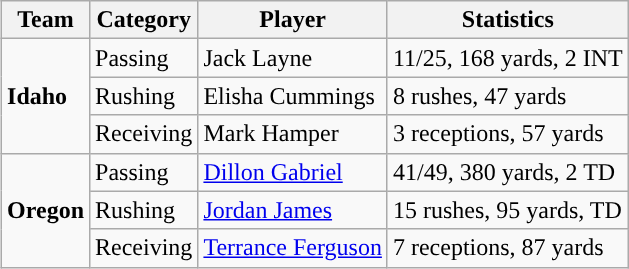<table class="wikitable" style="float: right;">
<tr>
<th>Team</th>
<th>Category</th>
<th>Player</th>
<th>Statistics</th>
</tr>
<tr>
<td rowspan=3><strong>Idaho</strong></td>
<td>Passing</td>
<td>Jack Layne</td>
<td>11/25, 168 yards, 2 INT</td>
</tr>
<tr>
<td>Rushing</td>
<td>Elisha Cummings</td>
<td>8 rushes, 47 yards</td>
</tr>
<tr>
<td>Receiving</td>
<td>Mark Hamper</td>
<td>3 receptions, 57 yards</td>
</tr>
<tr>
<td rowspan=3><strong>Oregon</strong></td>
<td>Passing</td>
<td><a href='#'>Dillon Gabriel</a></td>
<td>41/49, 380 yards, 2 TD</td>
</tr>
<tr>
<td>Rushing</td>
<td><a href='#'>Jordan James</a></td>
<td>15 rushes, 95 yards, TD</td>
</tr>
<tr>
<td>Receiving</td>
<td><a href='#'>Terrance Ferguson</a></td>
<td>7 receptions, 87 yards</td>
</tr>
</table>
